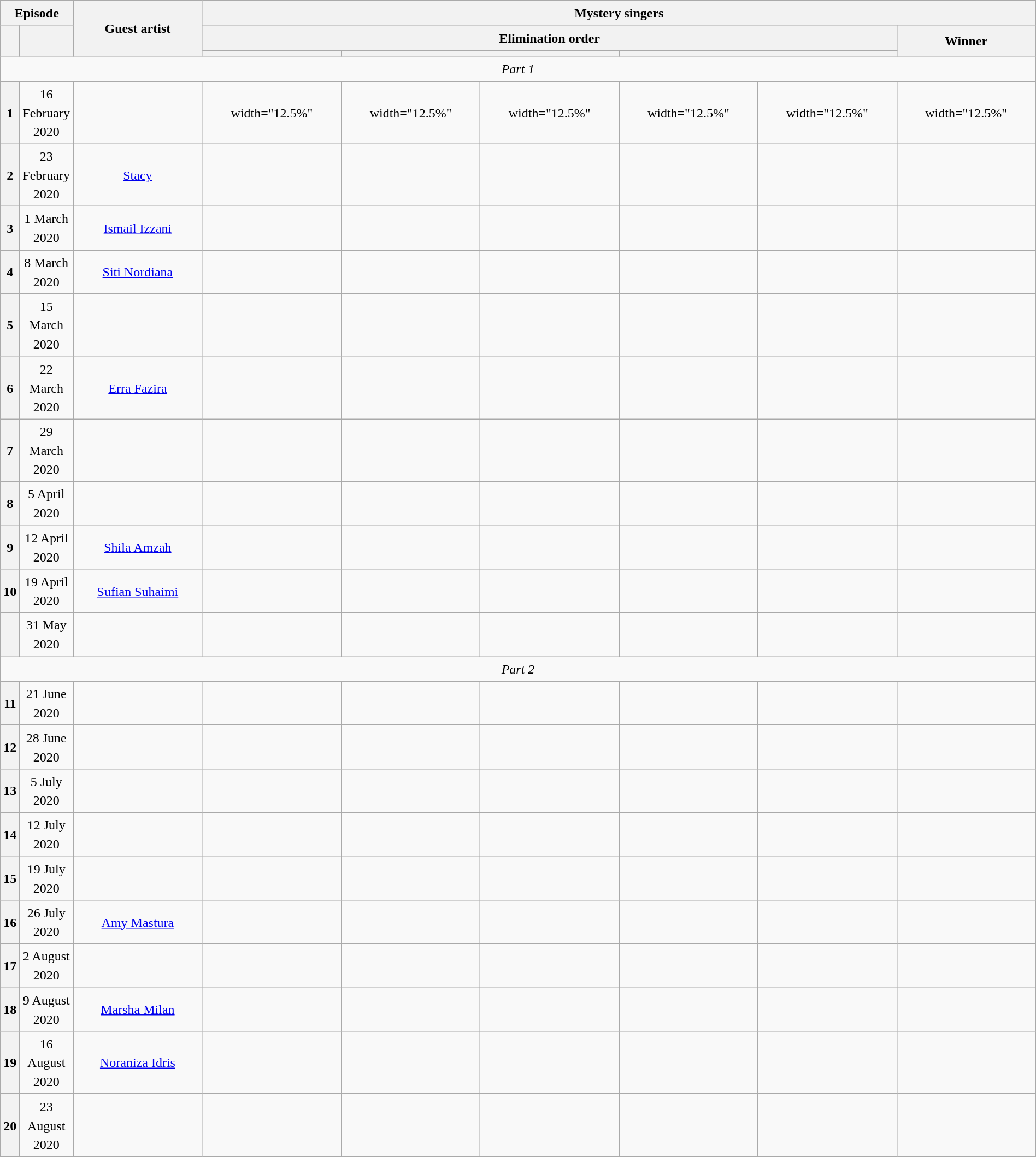<table class="wikitable plainrowheaders mw-collapsible" style="text-align:center; line-height:23px; width:100%;">
<tr>
<th colspan="2" width="1%">Episode</th>
<th rowspan="3" width="12.5%">Guest artist</th>
<th colspan="6">Mystery singers<br></th>
</tr>
<tr>
<th rowspan="2"></th>
<th rowspan="2"></th>
<th colspan="5">Elimination order</th>
<th rowspan="2">Winner</th>
</tr>
<tr>
<th></th>
<th colspan="2"></th>
<th colspan="2"></th>
</tr>
<tr>
<td colspan="9"><em>Part 1</em></td>
</tr>
<tr>
<th>1</th>
<td>16 February 2020</td>
<td><br></td>
<td>width="12.5%" </td>
<td>width="12.5%" </td>
<td>width="12.5%" </td>
<td>width="12.5%" </td>
<td>width="12.5%" </td>
<td>width="12.5%" </td>
</tr>
<tr>
<th>2</th>
<td>23 February 2020</td>
<td><a href='#'>Stacy</a></td>
<td></td>
<td></td>
<td></td>
<td></td>
<td></td>
<td></td>
</tr>
<tr>
<th>3</th>
<td>1 March 2020</td>
<td><a href='#'>Ismail Izzani</a><br></td>
<td></td>
<td></td>
<td></td>
<td></td>
<td></td>
<td></td>
</tr>
<tr>
<th>4</th>
<td>8 March 2020</td>
<td><a href='#'>Siti Nordiana</a><br></td>
<td></td>
<td></td>
<td></td>
<td></td>
<td></td>
<td></td>
</tr>
<tr>
<th>5</th>
<td>15 March 2020</td>
<td></td>
<td></td>
<td></td>
<td></td>
<td></td>
<td></td>
<td></td>
</tr>
<tr>
<th>6</th>
<td>22 March 2020</td>
<td><a href='#'>Erra Fazira</a><br></td>
<td></td>
<td></td>
<td></td>
<td></td>
<td></td>
<td></td>
</tr>
<tr>
<th>7</th>
<td>29 March 2020</td>
<td><br></td>
<td></td>
<td></td>
<td></td>
<td></td>
<td></td>
<td></td>
</tr>
<tr>
<th>8</th>
<td>5 April 2020</td>
<td><br><br></td>
<td></td>
<td></td>
<td></td>
<td></td>
<td></td>
<td></td>
</tr>
<tr>
<th>9</th>
<td>12 April 2020</td>
<td><a href='#'>Shila Amzah</a></td>
<td></td>
<td></td>
<td></td>
<td></td>
<td></td>
<td></td>
</tr>
<tr>
<th>10</th>
<td>19 April 2020</td>
<td><a href='#'>Sufian Suhaimi</a></td>
<td></td>
<td></td>
<td></td>
<td></td>
<td></td>
<td></td>
</tr>
<tr>
<th></th>
<td>31 May 2020</td>
<td></td>
<td></td>
<td></td>
<td></td>
<td></td>
<td></td>
<td></td>
</tr>
<tr>
<td colspan="9"><em>Part 2</em></td>
</tr>
<tr>
<th>11</th>
<td>21 June 2020</td>
<td></td>
<td></td>
<td></td>
<td></td>
<td></td>
<td></td>
<td></td>
</tr>
<tr>
<th>12</th>
<td>28 June 2020</td>
<td></td>
<td></td>
<td></td>
<td></td>
<td></td>
<td></td>
<td></td>
</tr>
<tr>
<th>13</th>
<td>5 July 2020</td>
<td><br><br></td>
<td></td>
<td></td>
<td></td>
<td></td>
<td></td>
<td></td>
</tr>
<tr>
<th>14</th>
<td>12 July 2020</td>
<td></td>
<td></td>
<td></td>
<td></td>
<td></td>
<td></td>
<td></td>
</tr>
<tr>
<th>15</th>
<td>19 July 2020</td>
<td></td>
<td></td>
<td></td>
<td></td>
<td></td>
<td></td>
<td></td>
</tr>
<tr>
<th>16</th>
<td>26 July 2020</td>
<td><a href='#'>Amy Mastura</a><br></td>
<td></td>
<td></td>
<td></td>
<td></td>
<td></td>
<td></td>
</tr>
<tr>
<th>17</th>
<td>2 August 2020</td>
<td></td>
<td></td>
<td></td>
<td></td>
<td></td>
<td></td>
<td></td>
</tr>
<tr>
<th>18</th>
<td>9 August 2020</td>
<td><a href='#'>Marsha Milan</a></td>
<td></td>
<td></td>
<td></td>
<td></td>
<td></td>
<td></td>
</tr>
<tr>
<th>19</th>
<td>16 August 2020</td>
<td><a href='#'>Noraniza Idris</a></td>
<td></td>
<td></td>
<td></td>
<td></td>
<td></td>
<td></td>
</tr>
<tr>
<th>20</th>
<td>23 August 2020</td>
<td><br></td>
<td></td>
<td></td>
<td></td>
<td></td>
<td></td>
<td></td>
</tr>
</table>
